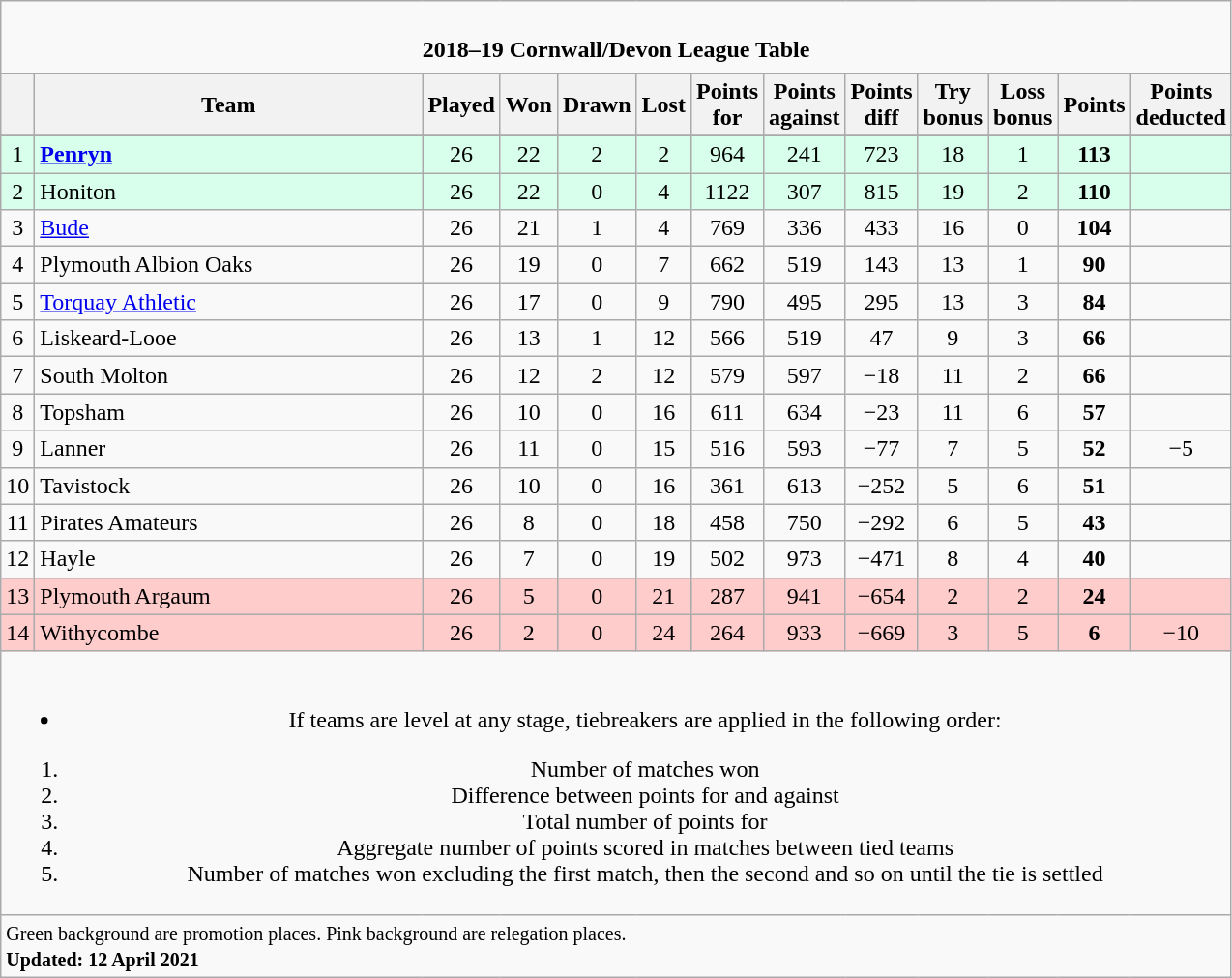<table class="wikitable" style="text-align: center;">
<tr>
<td colspan="13" cellpadding="0" cellspacing="0"><br><table border="0" width="100%" cellpadding="0" cellspacing="0">
<tr>
<td width=20% style="border:0px"></td>
<td style="border:0px"><strong> 2018–19 Cornwall/Devon League Table</strong></td>
<td width=20% style="border:0px"></td>
</tr>
</table>
</td>
</tr>
<tr>
<th bgcolor="#efefef" width="10"></th>
<th bgcolor="#efefef" width="260">Team</th>
<th bgcolor="#efefef" width="20">Played</th>
<th bgcolor="#efefef" width="20">Won</th>
<th bgcolor="#efefef" width="20">Drawn</th>
<th bgcolor="#efefef" width="20">Lost</th>
<th bgcolor="#efefef" width="20">Points for</th>
<th bgcolor="#efefef" width="20">Points against</th>
<th bgcolor="#efefef" width="20">Points diff</th>
<th bgcolor="#efefef" width="20">Try bonus</th>
<th bgcolor="#efefef" width="20">Loss bonus</th>
<th bgcolor="#efefef" width="20">Points</th>
<th bgcolor="#efefef" width="20">Points deducted</th>
</tr>
<tr bgcolor=#d8ffeb align=center>
</tr>
<tr bgcolor=#d8ffeb align=center>
<td>1</td>
<td align=left><strong><a href='#'>Penryn</a></strong></td>
<td>26</td>
<td>22</td>
<td>2</td>
<td>2</td>
<td>964</td>
<td>241</td>
<td>723</td>
<td>18</td>
<td>1</td>
<td><strong>113</strong></td>
<td></td>
</tr>
<tr bgcolor=#d8ffeb align=center>
<td>2</td>
<td align=left>Honiton</td>
<td>26</td>
<td>22</td>
<td>0</td>
<td>4</td>
<td>1122</td>
<td>307</td>
<td>815</td>
<td>19</td>
<td>2</td>
<td><strong>110</strong></td>
<td></td>
</tr>
<tr>
<td>3</td>
<td align=left><a href='#'>Bude</a></td>
<td>26</td>
<td>21</td>
<td>1</td>
<td>4</td>
<td>769</td>
<td>336</td>
<td>433</td>
<td>16</td>
<td>0</td>
<td><strong>104</strong></td>
<td></td>
</tr>
<tr>
<td>4</td>
<td align=left>Plymouth Albion Oaks</td>
<td>26</td>
<td>19</td>
<td>0</td>
<td>7</td>
<td>662</td>
<td>519</td>
<td>143</td>
<td>13</td>
<td>1</td>
<td><strong>90</strong></td>
<td></td>
</tr>
<tr>
<td>5</td>
<td align=left><a href='#'>Torquay Athletic</a></td>
<td>26</td>
<td>17</td>
<td>0</td>
<td>9</td>
<td>790</td>
<td>495</td>
<td>295</td>
<td>13</td>
<td>3</td>
<td><strong>84</strong></td>
<td></td>
</tr>
<tr>
<td>6</td>
<td align=left>Liskeard-Looe</td>
<td>26</td>
<td>13</td>
<td>1</td>
<td>12</td>
<td>566</td>
<td>519</td>
<td>47</td>
<td>9</td>
<td>3</td>
<td><strong>66</strong></td>
<td></td>
</tr>
<tr>
<td>7</td>
<td align=left>South Molton</td>
<td>26</td>
<td>12</td>
<td>2</td>
<td>12</td>
<td>579</td>
<td>597</td>
<td>−18</td>
<td>11</td>
<td>2</td>
<td><strong>66</strong></td>
<td></td>
</tr>
<tr>
<td>8</td>
<td align=left>Topsham</td>
<td>26</td>
<td>10</td>
<td>0</td>
<td>16</td>
<td>611</td>
<td>634</td>
<td>−23</td>
<td>11</td>
<td>6</td>
<td><strong>57</strong></td>
<td></td>
</tr>
<tr>
<td>9</td>
<td align=left>Lanner</td>
<td>26</td>
<td>11</td>
<td>0</td>
<td>15</td>
<td>516</td>
<td>593</td>
<td>−77</td>
<td>7</td>
<td>5</td>
<td><strong>52</strong></td>
<td>−5</td>
</tr>
<tr>
<td>10</td>
<td align=left>Tavistock</td>
<td>26</td>
<td>10</td>
<td>0</td>
<td>16</td>
<td>361</td>
<td>613</td>
<td>−252</td>
<td>5</td>
<td>6</td>
<td><strong>51</strong></td>
<td></td>
</tr>
<tr>
<td>11</td>
<td align=left>Pirates Amateurs</td>
<td>26</td>
<td>8</td>
<td>0</td>
<td>18</td>
<td>458</td>
<td>750</td>
<td>−292</td>
<td>6</td>
<td>5</td>
<td><strong>43</strong></td>
<td></td>
</tr>
<tr>
<td>12</td>
<td align=left>Hayle</td>
<td>26</td>
<td>7</td>
<td>0</td>
<td>19</td>
<td>502</td>
<td>973</td>
<td>−471</td>
<td>8</td>
<td>4</td>
<td><strong>40</strong></td>
<td></td>
</tr>
<tr bgcolor=#ffcccc>
<td>13</td>
<td align=left>Plymouth Argaum</td>
<td>26</td>
<td>5</td>
<td>0</td>
<td>21</td>
<td>287</td>
<td>941</td>
<td>−654</td>
<td>2</td>
<td>2</td>
<td><strong>24</strong></td>
<td></td>
</tr>
<tr bgcolor=#ffcccc>
<td>14</td>
<td align=left>Withycombe</td>
<td>26</td>
<td>2</td>
<td>0</td>
<td>24</td>
<td>264</td>
<td>933</td>
<td>−669</td>
<td>3</td>
<td>5</td>
<td><strong>6</strong></td>
<td>−10</td>
</tr>
<tr>
<td colspan="15"><br><ul><li>If teams are level at any stage, tiebreakers are applied in the following order:</li></ul><ol><li>Number of matches won</li><li>Difference between points for and against</li><li>Total number of points for</li><li>Aggregate number of points scored in matches between tied teams</li><li>Number of matches won excluding the first match, then the second and so on until the tie is settled</li></ol></td>
</tr>
<tr | style="text-align:left;" |>
<td colspan="15" style="border:0px"><small><span>Green background</span> are promotion places. <span>Pink background</span> are relegation places.<br><strong>Updated: 12 April 2021</strong></small></td>
</tr>
</table>
